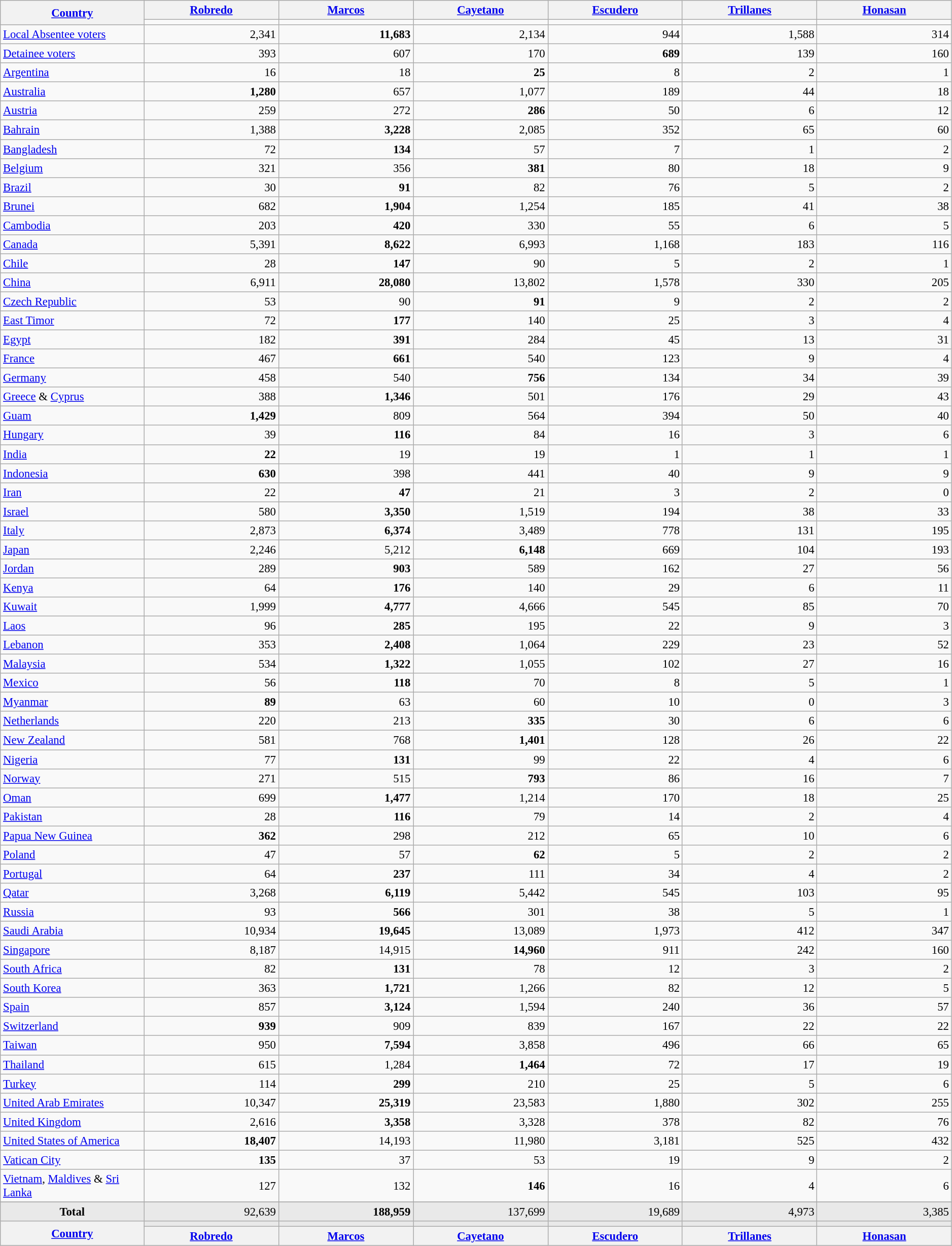<table class="wikitable" width=99% style="text-align:right; font-size:95%;">
<tr style="background: #E9E9E9">
<th rowspan=2 width=12% align=left><a href='#'>Country</a></th>
<th width=11.25% align=center><a href='#'>Robredo</a></th>
<th width=11.25% align=center><a href='#'>Marcos</a></th>
<th width=11.25% align=center><a href='#'>Cayetano</a></th>
<th width=11.25% align=center><a href='#'>Escudero</a></th>
<th width=11.25% align=center><a href='#'>Trillanes</a></th>
<th width=11.25% align=center><a href='#'>Honasan</a></th>
</tr>
<tr>
<td></td>
<td></td>
<td></td>
<td></td>
<td></td>
<td></td>
</tr>
<tr>
<td align=left><a href='#'>Local Absentee voters</a></td>
<td>2,341</td>
<td><strong>11,683</strong></td>
<td>2,134</td>
<td>944</td>
<td>1,588</td>
<td>314</td>
</tr>
<tr>
<td align=left><a href='#'>Detainee voters</a></td>
<td>393</td>
<td>607</td>
<td>170</td>
<td><strong>689</strong></td>
<td>139</td>
<td>160</td>
</tr>
<tr>
<td align=left><a href='#'>Argentina</a></td>
<td>16</td>
<td>18</td>
<td><strong>25</strong></td>
<td>8</td>
<td>2</td>
<td>1</td>
</tr>
<tr>
<td align=left><a href='#'>Australia</a></td>
<td><strong>1,280</strong></td>
<td>657</td>
<td>1,077</td>
<td>189</td>
<td>44</td>
<td>18</td>
</tr>
<tr>
<td align=left><a href='#'>Austria</a></td>
<td>259</td>
<td>272</td>
<td><strong>286</strong></td>
<td>50</td>
<td>6</td>
<td>12</td>
</tr>
<tr>
<td align=left><a href='#'>Bahrain</a></td>
<td>1,388</td>
<td><strong>3,228</strong></td>
<td>2,085</td>
<td>352</td>
<td>65</td>
<td>60</td>
</tr>
<tr>
<td align=left><a href='#'>Bangladesh</a></td>
<td>72</td>
<td><strong>134</strong></td>
<td>57</td>
<td>7</td>
<td>1</td>
<td>2</td>
</tr>
<tr>
<td align=left><a href='#'>Belgium</a></td>
<td>321</td>
<td>356</td>
<td><strong>381</strong></td>
<td>80</td>
<td>18</td>
<td>9</td>
</tr>
<tr>
<td align=left><a href='#'>Brazil</a></td>
<td>30</td>
<td><strong>91</strong></td>
<td>82</td>
<td>76</td>
<td>5</td>
<td>2</td>
</tr>
<tr>
<td align=left><a href='#'>Brunei</a></td>
<td>682</td>
<td><strong>1,904</strong></td>
<td>1,254</td>
<td>185</td>
<td>41</td>
<td>38</td>
</tr>
<tr>
<td align=left><a href='#'>Cambodia</a></td>
<td>203</td>
<td><strong>420</strong></td>
<td>330</td>
<td>55</td>
<td>6</td>
<td>5</td>
</tr>
<tr>
<td align=left><a href='#'>Canada</a></td>
<td>5,391</td>
<td><strong>8,622</strong></td>
<td>6,993</td>
<td>1,168</td>
<td>183</td>
<td>116</td>
</tr>
<tr>
<td align=left><a href='#'>Chile</a></td>
<td>28</td>
<td><strong>147</strong></td>
<td>90</td>
<td>5</td>
<td>2</td>
<td>1</td>
</tr>
<tr>
<td align=left><a href='#'>China</a></td>
<td>6,911</td>
<td><strong>28,080</strong></td>
<td>13,802</td>
<td>1,578</td>
<td>330</td>
<td>205</td>
</tr>
<tr>
<td align=left><a href='#'>Czech Republic</a></td>
<td>53</td>
<td>90</td>
<td><strong>91</strong></td>
<td>9</td>
<td>2</td>
<td>2</td>
</tr>
<tr>
<td align=left><a href='#'>East Timor</a></td>
<td>72</td>
<td><strong>177</strong></td>
<td>140</td>
<td>25</td>
<td>3</td>
<td>4</td>
</tr>
<tr>
<td align=left><a href='#'>Egypt</a></td>
<td>182</td>
<td><strong>391</strong></td>
<td>284</td>
<td>45</td>
<td>13</td>
<td>31</td>
</tr>
<tr>
<td align=left><a href='#'>France</a></td>
<td>467</td>
<td><strong>661</strong></td>
<td>540</td>
<td>123</td>
<td>9</td>
<td>4</td>
</tr>
<tr>
<td align=left><a href='#'>Germany</a></td>
<td>458</td>
<td>540</td>
<td><strong>756</strong></td>
<td>134</td>
<td>34</td>
<td>39</td>
</tr>
<tr>
<td align=left><a href='#'>Greece</a> & <a href='#'>Cyprus</a></td>
<td>388</td>
<td><strong>1,346</strong></td>
<td>501</td>
<td>176</td>
<td>29</td>
<td>43</td>
</tr>
<tr>
<td align=left><a href='#'>Guam</a></td>
<td><strong>1,429</strong></td>
<td>809</td>
<td>564</td>
<td>394</td>
<td>50</td>
<td>40</td>
</tr>
<tr>
<td align=left><a href='#'>Hungary</a></td>
<td>39</td>
<td><strong>116</strong></td>
<td>84</td>
<td>16</td>
<td>3</td>
<td>6</td>
</tr>
<tr>
<td align=left><a href='#'>India</a></td>
<td><strong>22</strong></td>
<td>19</td>
<td>19</td>
<td>1</td>
<td>1</td>
<td>1</td>
</tr>
<tr>
<td align=left><a href='#'>Indonesia</a></td>
<td><strong>630</strong></td>
<td>398</td>
<td>441</td>
<td>40</td>
<td>9</td>
<td>9</td>
</tr>
<tr>
<td align=left><a href='#'>Iran</a></td>
<td>22</td>
<td><strong>47</strong></td>
<td>21</td>
<td>3</td>
<td>2</td>
<td>0</td>
</tr>
<tr>
<td align=left><a href='#'>Israel</a></td>
<td>580</td>
<td><strong>3,350</strong></td>
<td>1,519</td>
<td>194</td>
<td>38</td>
<td>33</td>
</tr>
<tr>
<td align=left><a href='#'>Italy</a></td>
<td>2,873</td>
<td><strong>6,374</strong></td>
<td>3,489</td>
<td>778</td>
<td>131</td>
<td>195</td>
</tr>
<tr>
<td align=left><a href='#'>Japan</a></td>
<td>2,246</td>
<td>5,212</td>
<td><strong>6,148</strong></td>
<td>669</td>
<td>104</td>
<td>193</td>
</tr>
<tr>
<td align=left><a href='#'>Jordan</a></td>
<td>289</td>
<td><strong>903</strong></td>
<td>589</td>
<td>162</td>
<td>27</td>
<td>56</td>
</tr>
<tr>
<td align=left><a href='#'>Kenya</a></td>
<td>64</td>
<td><strong>176</strong></td>
<td>140</td>
<td>29</td>
<td>6</td>
<td>11</td>
</tr>
<tr>
<td align=left><a href='#'>Kuwait</a></td>
<td>1,999</td>
<td><strong>4,777</strong></td>
<td>4,666</td>
<td>545</td>
<td>85</td>
<td>70</td>
</tr>
<tr>
<td align=left><a href='#'>Laos</a></td>
<td>96</td>
<td><strong>285</strong></td>
<td>195</td>
<td>22</td>
<td>9</td>
<td>3</td>
</tr>
<tr>
<td align=left><a href='#'>Lebanon</a></td>
<td>353</td>
<td><strong>2,408</strong></td>
<td>1,064</td>
<td>229</td>
<td>23</td>
<td>52</td>
</tr>
<tr>
<td align=left><a href='#'>Malaysia</a></td>
<td>534</td>
<td><strong>1,322</strong></td>
<td>1,055</td>
<td>102</td>
<td>27</td>
<td>16</td>
</tr>
<tr>
<td align=left><a href='#'>Mexico</a></td>
<td>56</td>
<td><strong>118</strong></td>
<td>70</td>
<td>8</td>
<td>5</td>
<td>1</td>
</tr>
<tr>
<td align=left><a href='#'>Myanmar</a></td>
<td><strong>89</strong></td>
<td>63</td>
<td>60</td>
<td>10</td>
<td>0</td>
<td>3</td>
</tr>
<tr>
<td align=left><a href='#'>Netherlands</a></td>
<td>220</td>
<td>213</td>
<td><strong>335</strong></td>
<td>30</td>
<td>6</td>
<td>6</td>
</tr>
<tr>
<td align=left><a href='#'>New Zealand</a></td>
<td>581</td>
<td>768</td>
<td><strong>1,401</strong></td>
<td>128</td>
<td>26</td>
<td>22</td>
</tr>
<tr>
<td align=left><a href='#'>Nigeria</a></td>
<td>77</td>
<td><strong>131</strong></td>
<td>99</td>
<td>22</td>
<td>4</td>
<td>6</td>
</tr>
<tr>
<td align=left><a href='#'>Norway</a></td>
<td>271</td>
<td>515</td>
<td><strong>793</strong></td>
<td>86</td>
<td>16</td>
<td>7</td>
</tr>
<tr>
<td align=left><a href='#'>Oman</a></td>
<td>699</td>
<td><strong>1,477</strong></td>
<td>1,214</td>
<td>170</td>
<td>18</td>
<td>25</td>
</tr>
<tr>
<td align=left><a href='#'>Pakistan</a></td>
<td>28</td>
<td><strong>116</strong></td>
<td>79</td>
<td>14</td>
<td>2</td>
<td>4</td>
</tr>
<tr>
<td align=left><a href='#'>Papua New Guinea</a></td>
<td><strong>362</strong></td>
<td>298</td>
<td>212</td>
<td>65</td>
<td>10</td>
<td>6</td>
</tr>
<tr>
<td align=left><a href='#'>Poland</a></td>
<td>47</td>
<td>57</td>
<td><strong>62</strong></td>
<td>5</td>
<td>2</td>
<td>2</td>
</tr>
<tr>
<td align=left><a href='#'>Portugal</a></td>
<td>64</td>
<td><strong>237</strong></td>
<td>111</td>
<td>34</td>
<td>4</td>
<td>2</td>
</tr>
<tr>
<td align=left><a href='#'>Qatar</a></td>
<td>3,268</td>
<td><strong>6,119</strong></td>
<td>5,442</td>
<td>545</td>
<td>103</td>
<td>95</td>
</tr>
<tr>
<td align=left><a href='#'>Russia</a></td>
<td>93</td>
<td><strong>566</strong></td>
<td>301</td>
<td>38</td>
<td>5</td>
<td>1</td>
</tr>
<tr>
<td align=left><a href='#'>Saudi Arabia</a></td>
<td>10,934</td>
<td><strong>19,645</strong></td>
<td>13,089</td>
<td>1,973</td>
<td>412</td>
<td>347</td>
</tr>
<tr>
<td align=left><a href='#'>Singapore</a></td>
<td>8,187</td>
<td>14,915</td>
<td><strong>14,960</strong></td>
<td>911</td>
<td>242</td>
<td>160</td>
</tr>
<tr>
<td align=left><a href='#'>South Africa</a></td>
<td>82</td>
<td><strong>131</strong></td>
<td>78</td>
<td>12</td>
<td>3</td>
<td>2</td>
</tr>
<tr>
<td align=left><a href='#'>South Korea</a></td>
<td>363</td>
<td><strong>1,721</strong></td>
<td>1,266</td>
<td>82</td>
<td>12</td>
<td>5</td>
</tr>
<tr>
<td align=left><a href='#'>Spain</a></td>
<td>857</td>
<td><strong>3,124</strong></td>
<td>1,594</td>
<td>240</td>
<td>36</td>
<td>57</td>
</tr>
<tr>
<td align=left><a href='#'>Switzerland</a></td>
<td><strong>939</strong></td>
<td>909</td>
<td>839</td>
<td>167</td>
<td>22</td>
<td>22</td>
</tr>
<tr>
<td align=left><a href='#'>Taiwan</a></td>
<td>950</td>
<td><strong>7,594</strong></td>
<td>3,858</td>
<td>496</td>
<td>66</td>
<td>65</td>
</tr>
<tr>
<td align=left><a href='#'>Thailand</a></td>
<td>615</td>
<td>1,284</td>
<td><strong>1,464</strong></td>
<td>72</td>
<td>17</td>
<td>19</td>
</tr>
<tr>
<td align=left><a href='#'>Turkey</a></td>
<td>114</td>
<td><strong>299</strong></td>
<td>210</td>
<td>25</td>
<td>5</td>
<td>6</td>
</tr>
<tr>
<td align=left><a href='#'>United Arab Emirates</a></td>
<td>10,347</td>
<td><strong>25,319</strong></td>
<td>23,583</td>
<td>1,880</td>
<td>302</td>
<td>255</td>
</tr>
<tr>
<td align=left><a href='#'>United Kingdom</a></td>
<td>2,616</td>
<td><strong>3,358</strong></td>
<td>3,328</td>
<td>378</td>
<td>82</td>
<td>76</td>
</tr>
<tr>
<td align=left><a href='#'>United States of America</a></td>
<td><strong>18,407</strong></td>
<td>14,193</td>
<td>11,980</td>
<td>3,181</td>
<td>525</td>
<td>432</td>
</tr>
<tr>
<td align=left><a href='#'>Vatican City</a></td>
<td><strong>135</strong></td>
<td>37</td>
<td>53</td>
<td>19</td>
<td>9</td>
<td>2</td>
</tr>
<tr>
<td align=left><a href='#'>Vietnam</a>, <a href='#'>Maldives</a> & <a href='#'>Sri Lanka</a></td>
<td>127</td>
<td>132</td>
<td><strong>146</strong></td>
<td>16</td>
<td>4</td>
<td>6</td>
</tr>
<tr>
</tr>
<tr style="background:#E9E9E9">
<td align="center"><strong>Total</strong></td>
<td>92,639</td>
<td><strong>188,959</strong></td>
<td>137,699</td>
<td>19,689</td>
<td>4,973</td>
<td>3,385</td>
</tr>
<tr style="background: #E9E9E9">
<th rowspan=2 width=12% align=left><a href='#'>Country</a></th>
<td></td>
<td></td>
<td></td>
<td></td>
<td></td>
<td></td>
</tr>
<tr style="background: #E9E9E9">
<th width=11.25% align=center><a href='#'>Robredo</a></th>
<th width=11.25% align=center><a href='#'>Marcos</a></th>
<th width=11.25% align=center><a href='#'>Cayetano</a></th>
<th width=11.25% align=center><a href='#'>Escudero</a></th>
<th width=11.25% align=center><a href='#'>Trillanes</a></th>
<th width=11.25% align=center><a href='#'>Honasan</a></th>
</tr>
</table>
